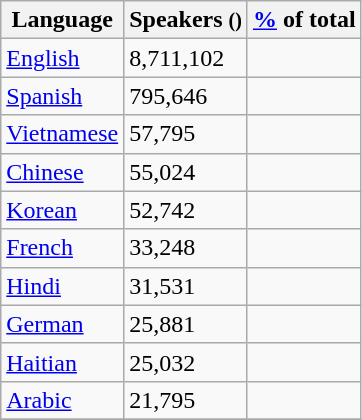<table class="wikitable sortable" style="margin-left:1em; float:center">
<tr>
<th>Language</th>
<th>Speakers <small>()</small></th>
<th><a href='#'>%</a> of total <br></th>
</tr>
<tr>
<td><a href='#'>English</a></td>
<td>8,711,102</td>
<td></td>
</tr>
<tr>
<td><a href='#'>Spanish</a></td>
<td>795,646</td>
<td></td>
</tr>
<tr>
<td><a href='#'>Vietnamese</a></td>
<td>57,795</td>
<td></td>
</tr>
<tr>
<td><a href='#'>Chinese</a></td>
<td>55,024</td>
<td></td>
</tr>
<tr>
<td><a href='#'>Korean</a></td>
<td>52,742</td>
<td></td>
</tr>
<tr>
<td><a href='#'>French</a></td>
<td>33,248</td>
<td></td>
</tr>
<tr>
<td><a href='#'>Hindi</a></td>
<td>31,531</td>
<td></td>
</tr>
<tr>
<td><a href='#'>German</a></td>
<td>25,881</td>
<td></td>
</tr>
<tr>
<td><a href='#'>Haitian</a></td>
<td>25,032</td>
<td></td>
</tr>
<tr>
<td><a href='#'>Arabic</a></td>
<td>21,795</td>
<td></td>
</tr>
<tr>
</tr>
</table>
